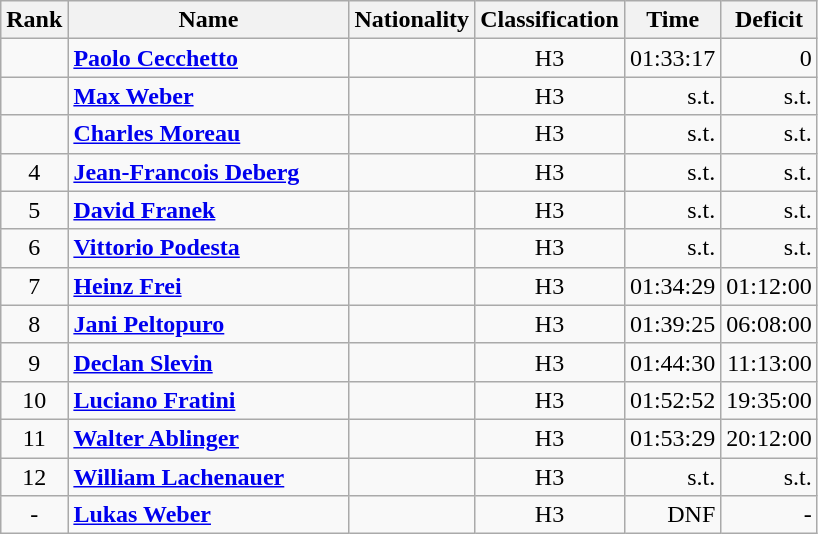<table class="wikitable sortable" style="text-align:left">
<tr>
<th width=20>Rank</th>
<th width=180>Name</th>
<th>Nationality</th>
<th>Classification</th>
<th>Time</th>
<th>Deficit</th>
</tr>
<tr>
<td align=center></td>
<td><strong><a href='#'>Paolo Cecchetto</a></strong></td>
<td></td>
<td align=center>H3</td>
<td align=right>01:33:17</td>
<td align=right>0</td>
</tr>
<tr>
<td align=center></td>
<td><strong><a href='#'>Max Weber</a></strong></td>
<td></td>
<td align=center>H3</td>
<td align=right>s.t.</td>
<td align=right>s.t.</td>
</tr>
<tr>
<td align=center></td>
<td><strong><a href='#'>Charles Moreau</a></strong></td>
<td></td>
<td align=center>H3</td>
<td align=right>s.t.</td>
<td align=right>s.t.</td>
</tr>
<tr>
<td align=center>4</td>
<td><strong><a href='#'>Jean-Francois Deberg</a></strong></td>
<td></td>
<td align=center>H3</td>
<td align=right>s.t.</td>
<td align=right>s.t.</td>
</tr>
<tr>
<td align=center>5</td>
<td><strong><a href='#'>David Franek</a></strong></td>
<td></td>
<td align=center>H3</td>
<td align=right>s.t.</td>
<td align=right>s.t.</td>
</tr>
<tr>
<td align=center>6</td>
<td><strong><a href='#'>Vittorio Podesta</a></strong></td>
<td></td>
<td align=center>H3</td>
<td align=right>s.t.</td>
<td align=right>s.t.</td>
</tr>
<tr>
<td align=center>7</td>
<td><strong><a href='#'>Heinz Frei</a></strong></td>
<td></td>
<td align=center>H3</td>
<td align=right>01:34:29</td>
<td align=right>01:12:00</td>
</tr>
<tr>
<td align=center>8</td>
<td><strong><a href='#'>Jani Peltopuro</a></strong></td>
<td></td>
<td align=center>H3</td>
<td align=right>01:39:25</td>
<td align=right>06:08:00</td>
</tr>
<tr>
<td align=center>9</td>
<td><strong><a href='#'>Declan Slevin</a></strong></td>
<td></td>
<td align=center>H3</td>
<td align=right>01:44:30</td>
<td align=right>11:13:00</td>
</tr>
<tr>
<td align=center>10</td>
<td><strong><a href='#'>Luciano Fratini</a></strong></td>
<td></td>
<td align=center>H3</td>
<td align=right>01:52:52</td>
<td align=right>19:35:00</td>
</tr>
<tr>
<td align=center>11</td>
<td><strong><a href='#'>Walter Ablinger</a></strong></td>
<td></td>
<td align=center>H3</td>
<td align=right>01:53:29</td>
<td align=right>20:12:00</td>
</tr>
<tr>
<td align=center>12</td>
<td><strong><a href='#'>William Lachenauer</a></strong></td>
<td></td>
<td align=center>H3</td>
<td align=right>s.t.</td>
<td align=right>s.t.</td>
</tr>
<tr>
<td align=center>-</td>
<td><strong><a href='#'>Lukas Weber</a></strong></td>
<td></td>
<td align=center>H3</td>
<td align=right>DNF</td>
<td align=right>-</td>
</tr>
</table>
